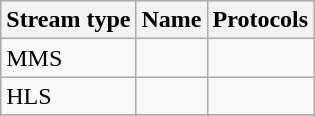<table class="wikitable">
<tr>
<th><strong>Stream type</strong></th>
<th><strong>Name</strong></th>
<th><strong>Protocols</strong></th>
</tr>
<tr>
<td>MMS</td>
<td></td>
<td></td>
</tr>
<tr>
<td>HLS</td>
<td></td>
<td></td>
</tr>
<tr>
</tr>
</table>
